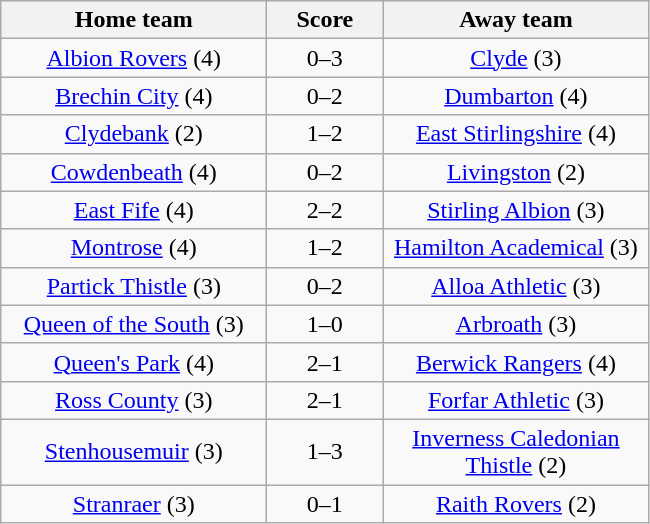<table class="wikitable" style="text-align: center">
<tr>
<th width=170>Home team</th>
<th width=70>Score</th>
<th width=170>Away team</th>
</tr>
<tr>
<td><a href='#'>Albion Rovers</a> (4)</td>
<td>0–3</td>
<td><a href='#'>Clyde</a> (3)</td>
</tr>
<tr>
<td><a href='#'>Brechin City</a> (4)</td>
<td>0–2</td>
<td><a href='#'>Dumbarton</a> (4)</td>
</tr>
<tr>
<td><a href='#'>Clydebank</a> (2)</td>
<td>1–2</td>
<td><a href='#'>East Stirlingshire</a> (4)</td>
</tr>
<tr>
<td><a href='#'>Cowdenbeath</a> (4)</td>
<td>0–2</td>
<td><a href='#'>Livingston</a> (2)</td>
</tr>
<tr>
<td><a href='#'>East Fife</a> (4)</td>
<td>2–2</td>
<td><a href='#'>Stirling Albion</a> (3)</td>
</tr>
<tr>
<td><a href='#'>Montrose</a> (4)</td>
<td>1–2</td>
<td><a href='#'>Hamilton Academical</a> (3)</td>
</tr>
<tr>
<td><a href='#'>Partick Thistle</a> (3)</td>
<td>0–2</td>
<td><a href='#'>Alloa Athletic</a> (3)</td>
</tr>
<tr>
<td><a href='#'>Queen of the South</a> (3)</td>
<td>1–0</td>
<td><a href='#'>Arbroath</a> (3)</td>
</tr>
<tr>
<td><a href='#'>Queen's Park</a> (4)</td>
<td>2–1</td>
<td><a href='#'>Berwick Rangers</a> (4)</td>
</tr>
<tr>
<td><a href='#'>Ross County</a> (3)</td>
<td>2–1</td>
<td><a href='#'>Forfar Athletic</a> (3)</td>
</tr>
<tr>
<td><a href='#'>Stenhousemuir</a> (3)</td>
<td>1–3</td>
<td><a href='#'>Inverness Caledonian Thistle</a> (2)</td>
</tr>
<tr>
<td><a href='#'>Stranraer</a> (3)</td>
<td>0–1</td>
<td><a href='#'>Raith Rovers</a> (2)</td>
</tr>
</table>
